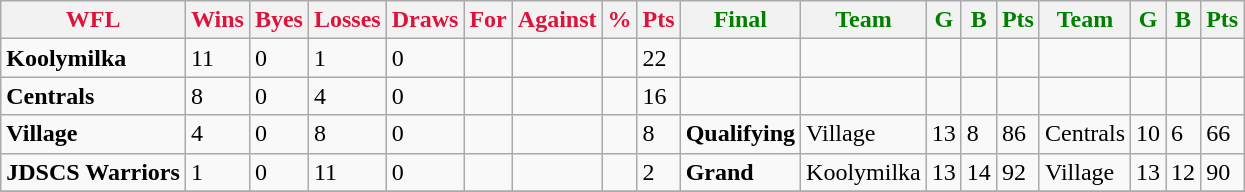<table class="wikitable">
<tr>
<th style="color:crimson">WFL</th>
<th style="color:crimson">Wins</th>
<th style="color:crimson">Byes</th>
<th style="color:crimson">Losses</th>
<th style="color:crimson">Draws</th>
<th style="color:crimson">For</th>
<th style="color:crimson">Against</th>
<th style="color:crimson">%</th>
<th style="color:crimson">Pts</th>
<th style="color:green">Final</th>
<th style="color:green">Team</th>
<th style="color:green">G</th>
<th style="color:green">B</th>
<th style="color:green">Pts</th>
<th style="color:green">Team</th>
<th style="color:green">G</th>
<th style="color:green">B</th>
<th style="color:green">Pts</th>
</tr>
<tr>
<td><strong>	Koolymilka	</strong></td>
<td>11</td>
<td>0</td>
<td>1</td>
<td>0</td>
<td></td>
<td></td>
<td></td>
<td>22</td>
<td></td>
<td></td>
<td></td>
<td></td>
<td></td>
<td></td>
<td></td>
<td></td>
<td></td>
</tr>
<tr>
<td><strong>	Centrals	</strong></td>
<td>8</td>
<td>0</td>
<td>4</td>
<td>0</td>
<td></td>
<td></td>
<td></td>
<td>16</td>
<td></td>
<td></td>
<td></td>
<td></td>
<td></td>
<td></td>
<td></td>
<td></td>
<td></td>
</tr>
<tr>
<td><strong>	Village	</strong></td>
<td>4</td>
<td>0</td>
<td>8</td>
<td>0</td>
<td></td>
<td></td>
<td></td>
<td>8</td>
<td><strong>Qualifying</strong></td>
<td>Village</td>
<td>13</td>
<td>8</td>
<td>86</td>
<td>Centrals</td>
<td>10</td>
<td>6</td>
<td>66</td>
</tr>
<tr>
<td><strong>	JDSCS Warriors	</strong></td>
<td>1</td>
<td>0</td>
<td>11</td>
<td>0</td>
<td></td>
<td></td>
<td></td>
<td>2</td>
<td><strong>Grand</strong></td>
<td>Koolymilka</td>
<td>13</td>
<td>14</td>
<td>92</td>
<td>Village</td>
<td>13</td>
<td>12</td>
<td>90</td>
</tr>
<tr>
</tr>
</table>
